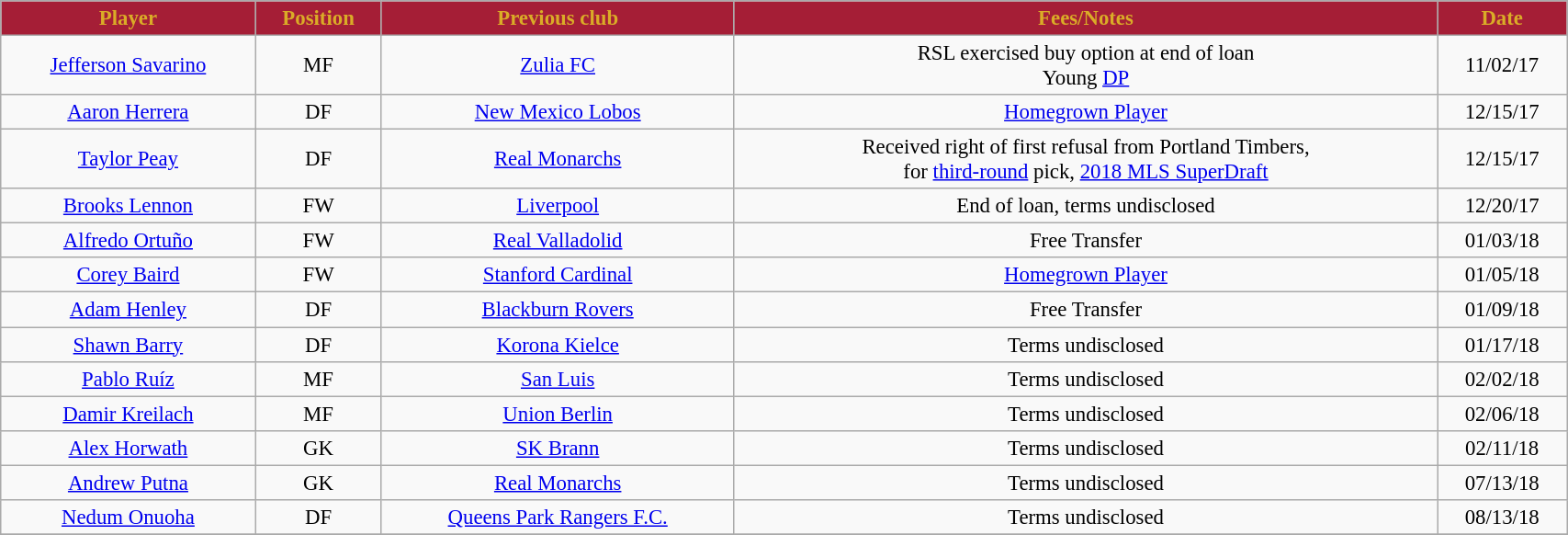<table class="wikitable sortable" style="width:90%; text-align:center; font-size:95%;">
<tr>
<th style="background:#A51E36; color:#DAAC27; text-align:center;"><strong>Player </strong></th>
<th style="background:#A51E36; color:#DAAC27; text-align:center;"><strong>Position </strong></th>
<th style="background:#A51E36; color:#DAAC27; text-align:center;"><strong>Previous club</strong></th>
<th style="background:#A51E36; color:#DAAC27; text-align:center;"><strong>Fees/Notes </strong></th>
<th style="background:#A51E36; color:#DAAC27; text-align:center;"><strong>Date</strong></th>
</tr>
<tr>
<td> <a href='#'>Jefferson Savarino</a></td>
<td>MF</td>
<td> <a href='#'>Zulia FC</a></td>
<td>RSL exercised buy option at end of loan  <br>Young <a href='#'>DP</a></td>
<td>11/02/17</td>
</tr>
<tr>
<td> <a href='#'>Aaron Herrera</a></td>
<td>DF</td>
<td> <a href='#'>New Mexico Lobos</a></td>
<td><a href='#'>Homegrown Player</a></td>
<td>12/15/17</td>
</tr>
<tr>
<td> <a href='#'>Taylor Peay</a></td>
<td>DF</td>
<td> <a href='#'>Real Monarchs</a></td>
<td>Received right of first refusal from Portland Timbers,<br>for <a href='#'>third-round</a> pick, <a href='#'>2018 MLS SuperDraft</a></td>
<td>12/15/17</td>
</tr>
<tr>
<td> <a href='#'>Brooks Lennon</a></td>
<td>FW</td>
<td> <a href='#'>Liverpool</a></td>
<td>End of loan, terms undisclosed </td>
<td>12/20/17</td>
</tr>
<tr>
<td> <a href='#'>Alfredo Ortuño</a></td>
<td>FW</td>
<td> <a href='#'>Real Valladolid</a></td>
<td>Free Transfer </td>
<td>01/03/18</td>
</tr>
<tr>
<td> <a href='#'>Corey Baird</a></td>
<td>FW</td>
<td> <a href='#'>Stanford Cardinal</a></td>
<td><a href='#'>Homegrown Player</a></td>
<td>01/05/18</td>
</tr>
<tr>
<td> <a href='#'>Adam Henley</a></td>
<td>DF</td>
<td> <a href='#'>Blackburn Rovers</a></td>
<td>Free Transfer </td>
<td>01/09/18</td>
</tr>
<tr>
<td> <a href='#'>Shawn Barry</a></td>
<td>DF</td>
<td> <a href='#'>Korona Kielce</a></td>
<td>Terms undisclosed </td>
<td>01/17/18</td>
</tr>
<tr>
<td> <a href='#'>Pablo Ruíz</a></td>
<td>MF</td>
<td> <a href='#'>San Luis</a></td>
<td>Terms undisclosed </td>
<td>02/02/18</td>
</tr>
<tr>
<td> <a href='#'>Damir Kreilach</a></td>
<td>MF</td>
<td> <a href='#'>Union Berlin</a></td>
<td>Terms undisclosed </td>
<td>02/06/18</td>
</tr>
<tr>
<td> <a href='#'>Alex Horwath</a></td>
<td>GK</td>
<td> <a href='#'>SK Brann</a></td>
<td>Terms undisclosed </td>
<td>02/11/18</td>
</tr>
<tr>
<td> <a href='#'>Andrew Putna</a></td>
<td>GK</td>
<td> <a href='#'>Real Monarchs</a></td>
<td>Terms undisclosed </td>
<td>07/13/18</td>
</tr>
<tr>
<td> <a href='#'>Nedum Onuoha</a></td>
<td>DF</td>
<td> <a href='#'>Queens Park Rangers F.C.</a></td>
<td>Terms undisclosed </td>
<td>08/13/18</td>
</tr>
<tr>
</tr>
</table>
